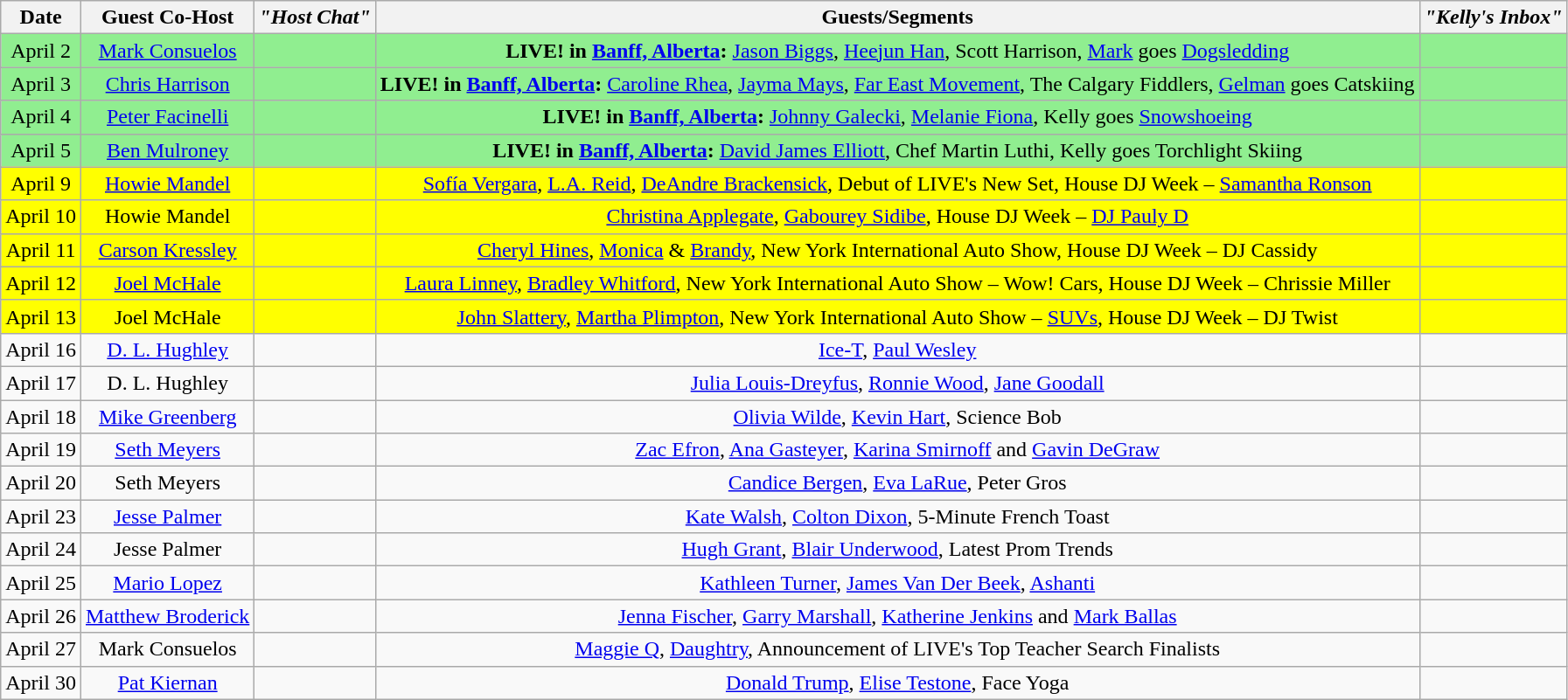<table class="wikitable sortable" style="text-align:center;">
<tr>
<th>Date</th>
<th>Guest Co-Host</th>
<th><em>"Host Chat"</em></th>
<th>Guests/Segments</th>
<th><em>"Kelly's Inbox"</em></th>
</tr>
<tr style="background:lightgreen;">
<td>April 2</td>
<td><a href='#'>Mark Consuelos</a></td>
<td></td>
<td><strong>LIVE! in <a href='#'>Banff, Alberta</a>:</strong> <a href='#'>Jason Biggs</a>, <a href='#'>Heejun Han</a>, Scott Harrison, <a href='#'>Mark</a> goes <a href='#'>Dogsledding</a></td>
<td></td>
</tr>
<tr style="background:lightgreen;">
<td>April 3</td>
<td><a href='#'>Chris Harrison</a></td>
<td></td>
<td><strong>LIVE! in <a href='#'>Banff, Alberta</a>:</strong> <a href='#'>Caroline Rhea</a>, <a href='#'>Jayma Mays</a>, <a href='#'>Far East Movement</a>, The Calgary Fiddlers, <a href='#'>Gelman</a> goes Catskiing</td>
<td></td>
</tr>
<tr style="background:lightgreen;">
<td>April 4</td>
<td><a href='#'>Peter Facinelli</a></td>
<td></td>
<td><strong>LIVE! in <a href='#'>Banff, Alberta</a>:</strong> <a href='#'>Johnny Galecki</a>, <a href='#'>Melanie Fiona</a>, Kelly goes <a href='#'>Snowshoeing</a></td>
<td></td>
</tr>
<tr style="background:lightgreen;">
<td>April 5</td>
<td><a href='#'>Ben Mulroney</a></td>
<td></td>
<td><strong>LIVE! in <a href='#'>Banff, Alberta</a>:</strong> <a href='#'>David James Elliott</a>, Chef Martin Luthi, Kelly goes Torchlight Skiing</td>
<td></td>
</tr>
<tr style="background:yellow;">
<td>April 9</td>
<td><a href='#'>Howie Mandel</a></td>
<td></td>
<td><a href='#'>Sofía Vergara</a>, <a href='#'>L.A. Reid</a>, <a href='#'>DeAndre Brackensick</a>, Debut of LIVE's New Set, House DJ Week – <a href='#'>Samantha Ronson</a></td>
<td></td>
</tr>
<tr style="background:yellow;">
<td>April 10</td>
<td>Howie Mandel</td>
<td></td>
<td><a href='#'>Christina Applegate</a>, <a href='#'>Gabourey Sidibe</a>, House DJ Week – <a href='#'>DJ Pauly D</a></td>
<td></td>
</tr>
<tr style="background:yellow;">
<td>April 11</td>
<td><a href='#'>Carson Kressley</a></td>
<td></td>
<td><a href='#'>Cheryl Hines</a>, <a href='#'>Monica</a> & <a href='#'>Brandy</a>, New York International Auto Show, House DJ Week – DJ Cassidy</td>
<td></td>
</tr>
<tr style="background:yellow;">
<td>April 12</td>
<td><a href='#'>Joel McHale</a></td>
<td></td>
<td><a href='#'>Laura Linney</a>, <a href='#'>Bradley Whitford</a>, New York International Auto Show – Wow! Cars, House DJ Week – Chrissie Miller</td>
<td></td>
</tr>
<tr style="background:yellow;">
<td>April 13</td>
<td>Joel McHale</td>
<td></td>
<td><a href='#'>John Slattery</a>, <a href='#'>Martha Plimpton</a>, New York International Auto Show – <a href='#'>SUVs</a>, House DJ Week – DJ Twist</td>
<td></td>
</tr>
<tr>
<td>April 16</td>
<td><a href='#'>D. L. Hughley</a></td>
<td></td>
<td><a href='#'>Ice-T</a>, <a href='#'>Paul Wesley</a></td>
<td></td>
</tr>
<tr>
<td>April 17</td>
<td>D. L. Hughley</td>
<td></td>
<td><a href='#'>Julia Louis-Dreyfus</a>, <a href='#'>Ronnie Wood</a>, <a href='#'>Jane Goodall</a></td>
<td></td>
</tr>
<tr>
<td>April 18</td>
<td><a href='#'>Mike Greenberg</a></td>
<td></td>
<td><a href='#'>Olivia Wilde</a>, <a href='#'>Kevin Hart</a>, Science Bob</td>
<td></td>
</tr>
<tr>
<td>April 19</td>
<td><a href='#'>Seth Meyers</a></td>
<td></td>
<td><a href='#'>Zac Efron</a>, <a href='#'>Ana Gasteyer</a>, <a href='#'>Karina Smirnoff</a> and <a href='#'>Gavin DeGraw</a></td>
<td></td>
</tr>
<tr>
<td>April 20</td>
<td>Seth Meyers</td>
<td></td>
<td><a href='#'>Candice Bergen</a>, <a href='#'>Eva LaRue</a>, Peter Gros</td>
<td></td>
</tr>
<tr>
<td>April 23</td>
<td><a href='#'>Jesse Palmer</a></td>
<td></td>
<td><a href='#'>Kate Walsh</a>, <a href='#'>Colton Dixon</a>, 5-Minute French Toast</td>
<td></td>
</tr>
<tr>
<td>April 24</td>
<td>Jesse Palmer</td>
<td></td>
<td><a href='#'>Hugh Grant</a>, <a href='#'>Blair Underwood</a>, Latest Prom Trends</td>
<td></td>
</tr>
<tr>
<td>April 25</td>
<td><a href='#'>Mario Lopez</a></td>
<td></td>
<td><a href='#'>Kathleen Turner</a>, <a href='#'>James Van Der Beek</a>, <a href='#'>Ashanti</a></td>
<td></td>
</tr>
<tr>
<td>April 26</td>
<td><a href='#'>Matthew Broderick</a></td>
<td></td>
<td><a href='#'>Jenna Fischer</a>, <a href='#'>Garry Marshall</a>, <a href='#'>Katherine Jenkins</a> and <a href='#'>Mark Ballas</a></td>
<td></td>
</tr>
<tr>
<td>April 27</td>
<td>Mark Consuelos</td>
<td></td>
<td><a href='#'>Maggie Q</a>, <a href='#'>Daughtry</a>, Announcement of LIVE's Top Teacher Search Finalists</td>
<td></td>
</tr>
<tr>
<td>April 30</td>
<td><a href='#'>Pat Kiernan</a></td>
<td></td>
<td><a href='#'>Donald Trump</a>, <a href='#'>Elise Testone</a>, Face Yoga</td>
<td></td>
</tr>
</table>
